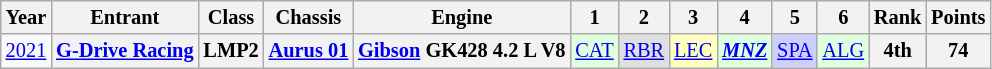<table class="wikitable" style="text-align:center; font-size:85%">
<tr>
<th>Year</th>
<th>Entrant</th>
<th>Class</th>
<th>Chassis</th>
<th>Engine</th>
<th>1</th>
<th>2</th>
<th>3</th>
<th>4</th>
<th>5</th>
<th>6</th>
<th>Rank</th>
<th>Points</th>
</tr>
<tr>
<td><a href='#'>2021</a></td>
<th nowrap><a href='#'>G-Drive Racing</a></th>
<th>LMP2</th>
<th nowrap><a href='#'>Aurus 01</a></th>
<th nowrap><a href='#'>Gibson</a> GK428 4.2 L V8</th>
<td style="background:#DFFFDF;"><a href='#'>CAT</a><br></td>
<td style="background:#DFDFDF;"><a href='#'>RBR</a><br></td>
<td style="background:#FFFFBF;"><a href='#'>LEC</a><br></td>
<td style="background:#DFFFDF;"><strong><em><a href='#'>MNZ</a></em></strong><br></td>
<td style="background:#CFCFFF;"><a href='#'>SPA</a><br></td>
<td style="background:#DFFFDF;"><a href='#'>ALG</a><br></td>
<th>4th</th>
<th>74</th>
</tr>
</table>
